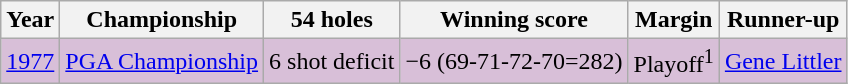<table class="wikitable">
<tr>
<th>Year</th>
<th>Championship</th>
<th>54 holes</th>
<th>Winning score</th>
<th>Margin</th>
<th>Runner-up</th>
</tr>
<tr style="background:#D8BFD8;">
<td><a href='#'>1977</a></td>
<td><a href='#'>PGA Championship</a></td>
<td>6 shot deficit</td>
<td>−6 (69-71-72-70=282)</td>
<td>Playoff<sup>1</sup></td>
<td> <a href='#'>Gene Littler</a></td>
</tr>
</table>
